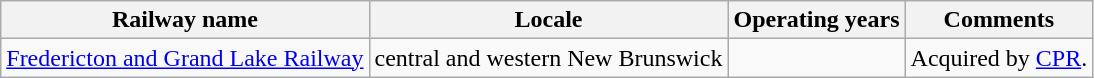<table class="wikitable">
<tr>
<th>Railway name</th>
<th>Locale</th>
<th>Operating years</th>
<th>Comments</th>
</tr>
<tr>
<td><a href='#'>Fredericton and Grand Lake Railway</a></td>
<td>central and western New Brunswick</td>
<td></td>
<td>Acquired by <a href='#'>CPR</a>.</td>
</tr>
</table>
